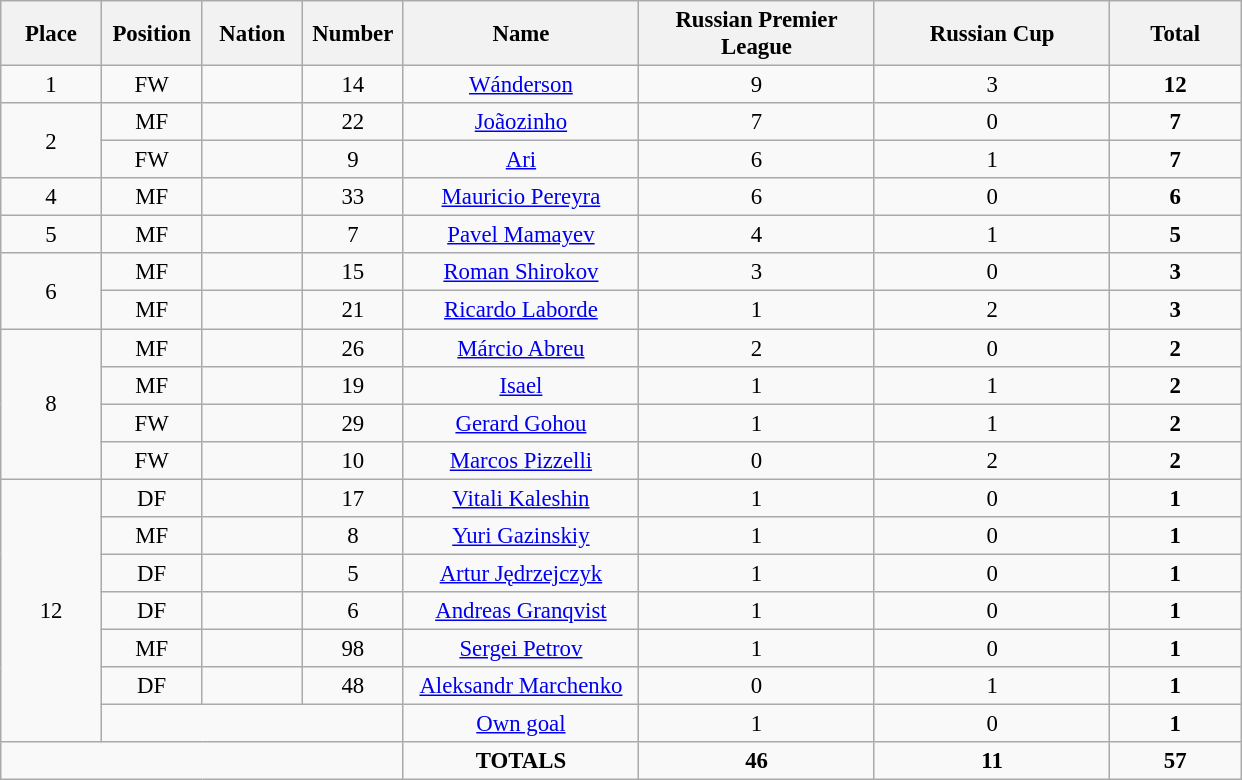<table class="wikitable" style="font-size: 95%; text-align: center;">
<tr>
<th width=60>Place</th>
<th width=60>Position</th>
<th width=60>Nation</th>
<th width=60>Number</th>
<th width=150>Name</th>
<th width=150>Russian Premier League</th>
<th width=150>Russian Cup</th>
<th width=80><strong>Total</strong></th>
</tr>
<tr>
<td>1</td>
<td>FW</td>
<td></td>
<td>14</td>
<td><a href='#'>Wánderson</a></td>
<td>9</td>
<td>3</td>
<td><strong>12</strong></td>
</tr>
<tr>
<td rowspan=2>2</td>
<td>MF</td>
<td></td>
<td>22</td>
<td><a href='#'>Joãozinho</a></td>
<td>7</td>
<td>0</td>
<td><strong>7</strong></td>
</tr>
<tr>
<td>FW</td>
<td></td>
<td>9</td>
<td><a href='#'>Ari</a></td>
<td>6</td>
<td>1</td>
<td><strong>7</strong></td>
</tr>
<tr>
<td>4</td>
<td>MF</td>
<td></td>
<td>33</td>
<td><a href='#'>Mauricio Pereyra</a></td>
<td>6</td>
<td>0</td>
<td><strong>6</strong></td>
</tr>
<tr>
<td>5</td>
<td>MF</td>
<td></td>
<td>7</td>
<td><a href='#'>Pavel Mamayev</a></td>
<td>4</td>
<td>1</td>
<td><strong>5</strong></td>
</tr>
<tr>
<td rowspan=2>6</td>
<td>MF</td>
<td></td>
<td>15</td>
<td><a href='#'>Roman Shirokov</a></td>
<td>3</td>
<td>0</td>
<td><strong>3</strong></td>
</tr>
<tr>
<td>MF</td>
<td></td>
<td>21</td>
<td><a href='#'>Ricardo Laborde</a></td>
<td>1</td>
<td>2</td>
<td><strong>3</strong></td>
</tr>
<tr>
<td rowspan=4>8</td>
<td>MF</td>
<td></td>
<td>26</td>
<td><a href='#'>Márcio Abreu</a></td>
<td>2</td>
<td>0</td>
<td><strong>2</strong></td>
</tr>
<tr>
<td>MF</td>
<td></td>
<td>19</td>
<td><a href='#'>Isael</a></td>
<td>1</td>
<td>1</td>
<td><strong>2</strong></td>
</tr>
<tr>
<td>FW</td>
<td></td>
<td>29</td>
<td><a href='#'>Gerard Gohou</a></td>
<td>1</td>
<td>1</td>
<td><strong>2</strong></td>
</tr>
<tr>
<td>FW</td>
<td></td>
<td>10</td>
<td><a href='#'>Marcos Pizzelli</a></td>
<td>0</td>
<td>2</td>
<td><strong>2</strong></td>
</tr>
<tr>
<td rowspan=7>12</td>
<td>DF</td>
<td></td>
<td>17</td>
<td><a href='#'>Vitali Kaleshin</a></td>
<td>1</td>
<td>0</td>
<td><strong>1</strong></td>
</tr>
<tr>
<td>MF</td>
<td></td>
<td>8</td>
<td><a href='#'>Yuri Gazinskiy</a></td>
<td>1</td>
<td>0</td>
<td><strong>1</strong></td>
</tr>
<tr>
<td>DF</td>
<td></td>
<td>5</td>
<td><a href='#'>Artur Jędrzejczyk</a></td>
<td>1</td>
<td>0</td>
<td><strong>1</strong></td>
</tr>
<tr>
<td>DF</td>
<td></td>
<td>6</td>
<td><a href='#'>Andreas Granqvist</a></td>
<td>1</td>
<td>0</td>
<td><strong>1</strong></td>
</tr>
<tr>
<td>MF</td>
<td></td>
<td>98</td>
<td><a href='#'>Sergei Petrov</a></td>
<td>1</td>
<td>0</td>
<td><strong>1</strong></td>
</tr>
<tr>
<td>DF</td>
<td></td>
<td>48</td>
<td><a href='#'>Aleksandr Marchenko</a></td>
<td>0</td>
<td>1</td>
<td><strong>1</strong></td>
</tr>
<tr>
<td colspan=3></td>
<td><a href='#'>Own goal</a></td>
<td>1</td>
<td>0</td>
<td><strong>1</strong></td>
</tr>
<tr>
<td colspan=4></td>
<td><strong>TOTALS</strong></td>
<td><strong>46</strong></td>
<td><strong>11</strong></td>
<td><strong>57</strong></td>
</tr>
</table>
